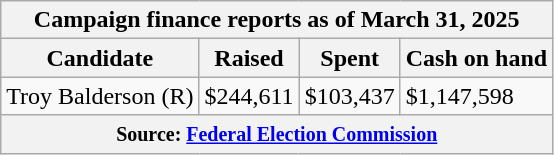<table class="wikitable sortable">
<tr>
<th colspan=4>Campaign finance reports as of March 31, 2025</th>
</tr>
<tr style="text-align:center;">
<th>Candidate</th>
<th>Raised</th>
<th>Spent</th>
<th>Cash on hand</th>
</tr>
<tr>
<td>Troy Balderson (R)</td>
<td>$244,611</td>
<td>$103,437</td>
<td>$1,147,598</td>
</tr>
<tr>
<th colspan="4"><small>Source: <a href='#'>Federal Election Commission</a></small></th>
</tr>
</table>
